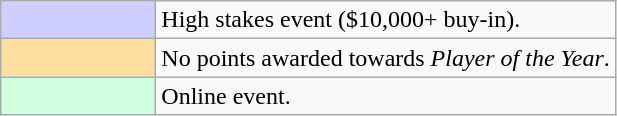<table class="wikitable">
<tr>
<td style="background-color:#CFCFFF; width:6em;"></td>
<td>High stakes event ($10,000+ buy-in).</td>
</tr>
<tr>
<td style="background-color:#FFDF9F; width:6em;"></td>
<td>No points awarded towards <em>Player of the Year</em>.</td>
</tr>
<tr>
<td style="background-color:#CFFFDF; width:6em;"></td>
<td>Online event.</td>
</tr>
</table>
